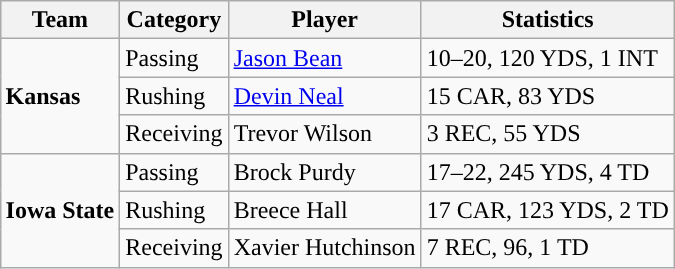<table class="wikitable" style="float: right;">
<tr>
<th>Team</th>
<th>Category</th>
<th>Player</th>
<th>Statistics</th>
</tr>
<tr>
<td rowspan=3><strong>Kansas</strong></td>
<td>Passing</td>
<td><a href='#'>Jason Bean</a></td>
<td>10–20, 120 YDS, 1 INT</td>
</tr>
<tr>
<td>Rushing</td>
<td><a href='#'>Devin Neal</a></td>
<td>15 CAR, 83 YDS</td>
</tr>
<tr>
<td>Receiving</td>
<td>Trevor Wilson</td>
<td>3 REC, 55 YDS</td>
</tr>
<tr>
<td rowspan=3><strong>Iowa State</strong></td>
<td>Passing</td>
<td>Brock Purdy</td>
<td>17–22, 245 YDS, 4 TD</td>
</tr>
<tr>
<td>Rushing</td>
<td>Breece Hall</td>
<td>17 CAR, 123 YDS, 2 TD</td>
</tr>
<tr>
<td>Receiving</td>
<td>Xavier Hutchinson</td>
<td>7 REC, 96, 1 TD</td>
</tr>
</table>
